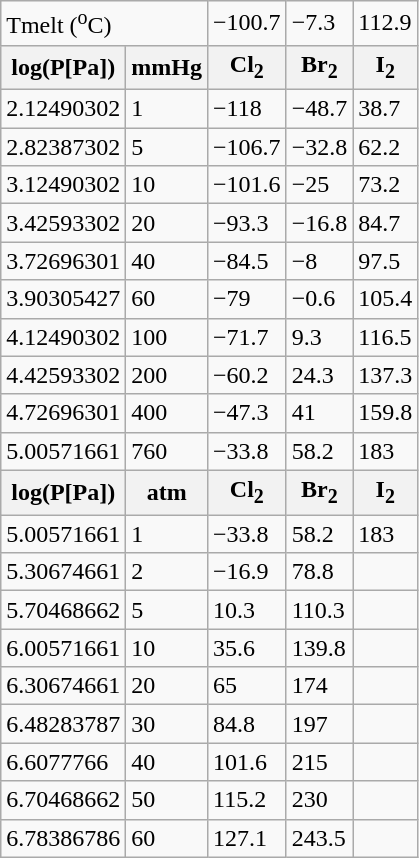<table class="wikitable">
<tr>
<td colspan="2" rowspan="1">Tmelt (<sup>о</sup>С)</td>
<td>−100.7</td>
<td>−7.3</td>
<td>112.9</td>
</tr>
<tr>
<th>log(P[Pa])</th>
<th>mmHg</th>
<th>Cl<sub>2</sub></th>
<th>Br<sub>2</sub></th>
<th>I<sub>2</sub></th>
</tr>
<tr>
<td>2.12490302</td>
<td>1</td>
<td>−118</td>
<td>−48.7</td>
<td>38.7</td>
</tr>
<tr>
<td>2.82387302</td>
<td>5</td>
<td>−106.7</td>
<td>−32.8</td>
<td>62.2</td>
</tr>
<tr>
<td>3.12490302</td>
<td>10</td>
<td>−101.6</td>
<td>−25</td>
<td>73.2</td>
</tr>
<tr>
<td>3.42593302</td>
<td>20</td>
<td>−93.3</td>
<td>−16.8</td>
<td>84.7</td>
</tr>
<tr>
<td>3.72696301</td>
<td>40</td>
<td>−84.5</td>
<td>−8</td>
<td>97.5</td>
</tr>
<tr>
<td>3.90305427</td>
<td>60</td>
<td>−79</td>
<td>−0.6</td>
<td>105.4</td>
</tr>
<tr>
<td>4.12490302</td>
<td>100</td>
<td>−71.7</td>
<td>9.3</td>
<td>116.5</td>
</tr>
<tr>
<td>4.42593302</td>
<td>200</td>
<td>−60.2</td>
<td>24.3</td>
<td>137.3</td>
</tr>
<tr>
<td>4.72696301</td>
<td>400</td>
<td>−47.3</td>
<td>41</td>
<td>159.8</td>
</tr>
<tr>
<td>5.00571661</td>
<td>760</td>
<td>−33.8</td>
<td>58.2</td>
<td>183</td>
</tr>
<tr>
<th>log(P[Pa])</th>
<th>atm</th>
<th>Cl<sub>2</sub></th>
<th>Br<sub>2</sub></th>
<th>I<sub>2</sub></th>
</tr>
<tr>
<td>5.00571661</td>
<td>1</td>
<td>−33.8</td>
<td>58.2</td>
<td>183</td>
</tr>
<tr>
<td>5.30674661</td>
<td>2</td>
<td>−16.9</td>
<td>78.8</td>
<td></td>
</tr>
<tr>
<td>5.70468662</td>
<td>5</td>
<td>10.3</td>
<td>110.3</td>
<td></td>
</tr>
<tr>
<td>6.00571661</td>
<td>10</td>
<td>35.6</td>
<td>139.8</td>
<td></td>
</tr>
<tr>
<td>6.30674661</td>
<td>20</td>
<td>65</td>
<td>174</td>
<td></td>
</tr>
<tr>
<td>6.48283787</td>
<td>30</td>
<td>84.8</td>
<td>197</td>
<td></td>
</tr>
<tr>
<td>6.6077766</td>
<td>40</td>
<td>101.6</td>
<td>215</td>
<td></td>
</tr>
<tr>
<td>6.70468662</td>
<td>50</td>
<td>115.2</td>
<td>230</td>
<td></td>
</tr>
<tr>
<td>6.78386786</td>
<td>60</td>
<td>127.1</td>
<td>243.5</td>
<td></td>
</tr>
</table>
